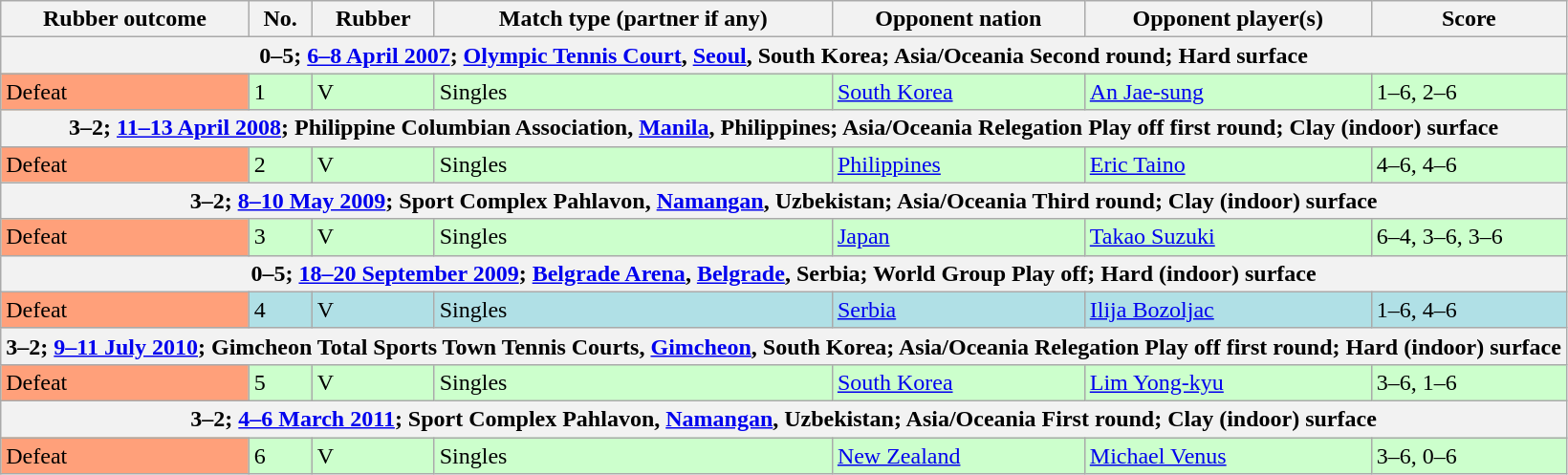<table class=wikitable>
<tr>
<th>Rubber outcome</th>
<th>No.</th>
<th>Rubber</th>
<th>Match type (partner if any)</th>
<th>Opponent nation</th>
<th>Opponent player(s)</th>
<th>Score</th>
</tr>
<tr>
<th colspan=7>0–5; <a href='#'>6–8 April 2007</a>; <a href='#'>Olympic Tennis Court</a>, <a href='#'>Seoul</a>, South Korea; Asia/Oceania Second round; Hard surface</th>
</tr>
<tr bgcolor=#CCFFCC>
<td bgcolor=FFA07A>Defeat</td>
<td>1</td>
<td>V</td>
<td>Singles</td>
<td> <a href='#'>South Korea</a></td>
<td><a href='#'>An Jae-sung</a></td>
<td>1–6, 2–6</td>
</tr>
<tr>
<th colspan=7>3–2; <a href='#'>11–13 April 2008</a>;  Philippine Columbian Association, <a href='#'>Manila</a>, Philippines; Asia/Oceania Relegation Play off first round; Clay (indoor) surface</th>
</tr>
<tr bgcolor=#CCFFCC>
<td bgcolor=FFA07A>Defeat</td>
<td>2</td>
<td>V</td>
<td>Singles</td>
<td> <a href='#'>Philippines</a></td>
<td><a href='#'>Eric Taino</a></td>
<td>4–6, 4–6</td>
</tr>
<tr>
<th colspan=7>3–2; <a href='#'>8–10 May 2009</a>; Sport Complex Pahlavon, <a href='#'>Namangan</a>, Uzbekistan; Asia/Oceania Third round; Clay (indoor) surface</th>
</tr>
<tr bgcolor=#CCFFCC>
<td bgcolor=FFA07A>Defeat</td>
<td>3</td>
<td>V</td>
<td>Singles</td>
<td> <a href='#'>Japan</a></td>
<td><a href='#'>Takao Suzuki</a></td>
<td>6–4, 3–6, 3–6</td>
</tr>
<tr>
<th colspan=7>0–5; <a href='#'>18–20 September 2009</a>; <a href='#'>Belgrade Arena</a>, <a href='#'>Belgrade</a>, Serbia; World Group Play off; Hard (indoor) surface</th>
</tr>
<tr bgcolor=#B0E0E6>
<td bgcolor=FFA07A>Defeat</td>
<td>4</td>
<td>V</td>
<td>Singles</td>
<td> <a href='#'>Serbia</a></td>
<td><a href='#'>Ilija Bozoljac</a></td>
<td>1–6, 4–6</td>
</tr>
<tr>
<th colspan=7>3–2; <a href='#'>9–11 July 2010</a>; Gimcheon Total Sports Town Tennis Courts, <a href='#'>Gimcheon</a>, South Korea; Asia/Oceania Relegation Play off first round; Hard (indoor) surface</th>
</tr>
<tr bgcolor=#CCFFCC>
<td bgcolor=FFA07A>Defeat</td>
<td>5</td>
<td>V</td>
<td>Singles</td>
<td> <a href='#'>South Korea</a></td>
<td><a href='#'>Lim Yong-kyu</a></td>
<td>3–6, 1–6</td>
</tr>
<tr>
<th colspan=7>3–2; <a href='#'>4–6 March 2011</a>; Sport Complex Pahlavon, <a href='#'>Namangan</a>, Uzbekistan; Asia/Oceania First round; Clay (indoor) surface</th>
</tr>
<tr bgcolor=#CCFFCC>
<td bgcolor=FFA07A>Defeat</td>
<td>6</td>
<td>V</td>
<td>Singles</td>
<td> <a href='#'>New Zealand</a></td>
<td><a href='#'>Michael Venus</a></td>
<td>3–6, 0–6</td>
</tr>
</table>
